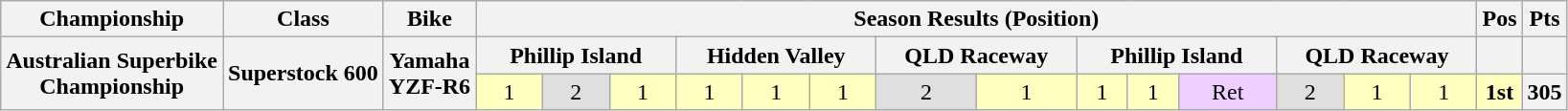<table class="wikitable" style="text-align:center">
<tr>
<th>Championship</th>
<th>Class</th>
<th>Bike</th>
<th colspan=15>Season Results (Position)</th>
<th>Pos</th>
<th>Pts</th>
</tr>
<tr>
<th rowspan=2>Australian Superbike <br> Championship</th>
<th rowspan=2>Superstock 600</th>
<th rowspan=2>Yamaha <br> YZF-R6</th>
<th colspan=3 width="132pt">Phillip Island</th>
<th colspan=3 width="132pt">Hidden Valley</th>
<th colspan=3 width="132pt">QLD Raceway</th>
<th colspan=3 width="132pt">Phillip Island</th>
<th colspan=3 width="132pt">QLD Raceway</th>
<th></th>
<th></th>
</tr>
<tr>
<td style="background:#ffffbf;">1</td>
<td style="background:#dfdfdf;">2</td>
<td style="background:#ffffbf;">1</td>
<td style="background:#ffffbf;">1</td>
<td style="background:#ffffbf;">1</td>
<td style="background:#ffffbf;">1</td>
<td style="background:#dfdfdf;">2</td>
<td colspan=2 style="background:#ffffbf;">1</td>
<td style="background:#ffffbf;">1</td>
<td style="background:#ffffbf;">1</td>
<td style="background:#efcfff;">Ret</td>
<td style="background:#dfdfdf;">2</td>
<td style="background:#ffffbf;">1</td>
<td style="background:#ffffbf;">1</td>
<th style="background:#ffffbf;">1st</th>
<th>305</th>
</tr>
</table>
